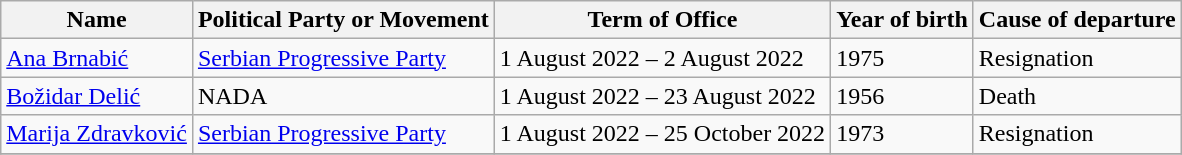<table class="wikitable sortable">
<tr>
<th>Name</th>
<th>Political Party or Movement</th>
<th>Term of Office</th>
<th>Year of birth</th>
<th>Cause of departure</th>
</tr>
<tr>
<td><a href='#'>Ana Brnabić</a></td>
<td><a href='#'>Serbian Progressive Party</a></td>
<td>1 August 2022 – 2 August 2022</td>
<td>1975</td>
<td>Resignation</td>
</tr>
<tr>
<td><a href='#'>Božidar Delić</a></td>
<td>NADA</td>
<td>1 August 2022 – 23 August 2022</td>
<td>1956</td>
<td>Death</td>
</tr>
<tr>
<td><a href='#'>Marija Zdravković</a></td>
<td><a href='#'>Serbian Progressive Party</a></td>
<td>1 August 2022 – 25 October 2022</td>
<td>1973</td>
<td>Resignation</td>
</tr>
<tr>
</tr>
</table>
